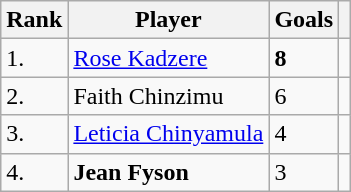<table class="wikitable">
<tr>
<th>Rank</th>
<th>Player</th>
<th>Goals</th>
<th></th>
</tr>
<tr>
<td>1.</td>
<td><a href='#'>Rose Kadzere</a></td>
<td><strong>8</strong></td>
<td></td>
</tr>
<tr>
<td>2.</td>
<td>Faith Chinzimu</td>
<td>6</td>
<td></td>
</tr>
<tr>
<td>3.</td>
<td><a href='#'>Leticia Chinyamula</a></td>
<td>4</td>
<td></td>
</tr>
<tr>
<td>4.</td>
<td><strong>Jean Fyson</strong></td>
<td>3</td>
<td></td>
</tr>
</table>
